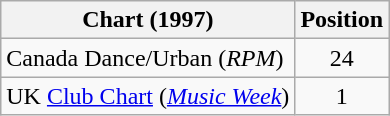<table class="wikitable plainrowheaders" style="text-align:center">
<tr>
<th scope="col">Chart (1997)</th>
<th scope="col">Position</th>
</tr>
<tr>
<td align="left">Canada Dance/Urban (<em>RPM</em>)</td>
<td align="center">24</td>
</tr>
<tr>
<td align="left">UK <a href='#'>Club Chart</a> (<em><a href='#'>Music Week</a></em>)</td>
<td align="center">1</td>
</tr>
</table>
